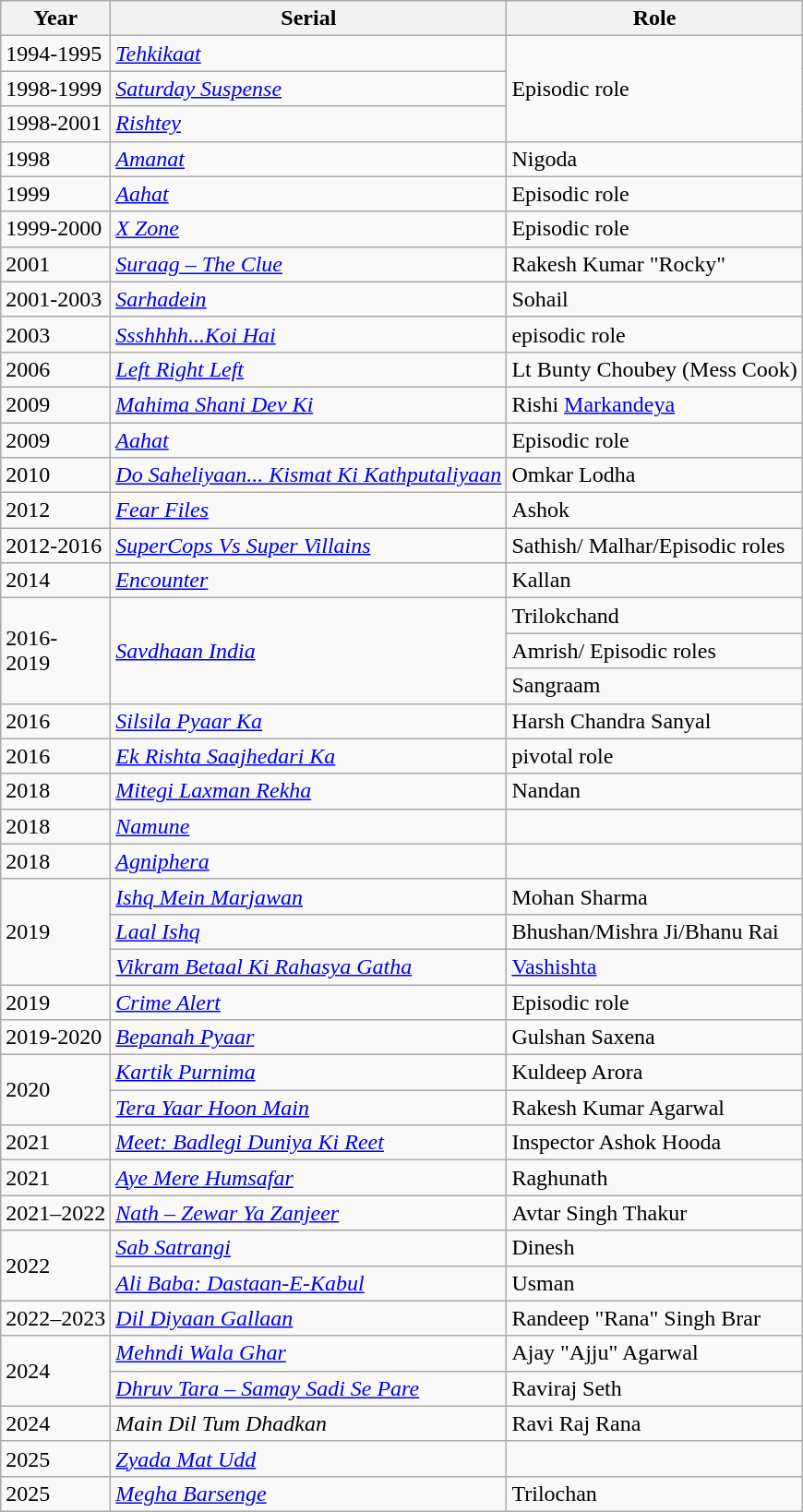<table class="wikitable sortable">
<tr>
<th>Year</th>
<th>Serial</th>
<th>Role</th>
</tr>
<tr>
<td>1994-1995</td>
<td><em><a href='#'>Tehkikaat</a></em></td>
<td rowspan="3">Episodic role</td>
</tr>
<tr>
<td>1998-1999</td>
<td><em><a href='#'>Saturday Suspense</a></em></td>
</tr>
<tr>
<td>1998-2001</td>
<td><em><a href='#'>Rishtey</a></em></td>
</tr>
<tr>
<td>1998</td>
<td><a href='#'><em>Amanat</em></a></td>
<td>Nigoda</td>
</tr>
<tr>
<td>1999</td>
<td><em><a href='#'>Aahat</a></em></td>
<td>Episodic role</td>
</tr>
<tr>
<td>1999-2000</td>
<td><em><a href='#'>X Zone</a></em></td>
<td>Episodic role</td>
</tr>
<tr>
<td>2001</td>
<td><em><a href='#'>Suraag – The Clue</a></em></td>
<td>Rakesh Kumar "Rocky"</td>
</tr>
<tr>
<td>2001-2003</td>
<td><em><a href='#'>Sarhadein</a></em></td>
<td>Sohail</td>
</tr>
<tr>
<td>2003</td>
<td><em><a href='#'>Ssshhhh...Koi Hai</a></em></td>
<td>episodic role</td>
</tr>
<tr>
<td>2006</td>
<td><em><a href='#'>Left Right Left</a></em></td>
<td>Lt Bunty Choubey (Mess Cook)</td>
</tr>
<tr>
<td>2009</td>
<td><em><a href='#'>Mahima Shani Dev Ki</a></em></td>
<td>Rishi <a href='#'>Markandeya</a></td>
</tr>
<tr>
<td>2009</td>
<td><a href='#'><em>Aahat</em></a></td>
<td>Episodic role</td>
</tr>
<tr>
<td>2010</td>
<td><em><a href='#'>Do Saheliyaan... Kismat Ki Kathputaliyaan</a></em></td>
<td>Omkar Lodha</td>
</tr>
<tr>
<td>2012</td>
<td><em><a href='#'>Fear Files</a></em></td>
<td>Ashok</td>
</tr>
<tr>
<td>2012-2016</td>
<td><em><a href='#'>SuperCops Vs Super Villains</a></em></td>
<td>Sathish/ Malhar/Episodic roles</td>
</tr>
<tr>
<td>2014</td>
<td><em><a href='#'>Encounter</a></em></td>
<td>Kallan</td>
</tr>
<tr>
<td rowspan="3">2016-<br>2019</td>
<td rowspan="3"><em><a href='#'>Savdhaan India</a></em></td>
<td>Trilokchand</td>
</tr>
<tr>
<td>Amrish/ Episodic roles</td>
</tr>
<tr>
<td>Sangraam</td>
</tr>
<tr>
<td>2016</td>
<td><em><a href='#'>Silsila Pyaar Ka</a></em></td>
<td>Harsh Chandra Sanyal</td>
</tr>
<tr>
<td>2016</td>
<td><em><a href='#'>Ek Rishta Saajhedari Ka</a></em></td>
<td>pivotal role</td>
</tr>
<tr>
<td>2018</td>
<td><em><a href='#'>Mitegi Laxman Rekha</a></em></td>
<td>Nandan</td>
</tr>
<tr>
<td>2018</td>
<td><em><a href='#'>Namune</a></em></td>
<td></td>
</tr>
<tr>
<td>2018</td>
<td><em><a href='#'>Agniphera</a></em></td>
<td></td>
</tr>
<tr>
<td rowspan="3">2019</td>
<td><em><a href='#'>Ishq Mein Marjawan</a></em></td>
<td>Mohan Sharma</td>
</tr>
<tr>
<td><a href='#'><em>Laal Ishq</em></a></td>
<td>Bhushan/Mishra Ji/Bhanu Rai</td>
</tr>
<tr>
<td><em><a href='#'>Vikram Betaal Ki Rahasya Gatha</a></em></td>
<td><a href='#'>Vashishta</a></td>
</tr>
<tr>
<td>2019</td>
<td><em><a href='#'>Crime Alert</a></em></td>
<td>Episodic role</td>
</tr>
<tr>
<td>2019-2020</td>
<td><em><a href='#'>Bepanah Pyaar</a></em></td>
<td>Gulshan Saxena</td>
</tr>
<tr>
<td rowspan="2">2020</td>
<td><em><a href='#'>Kartik Purnima</a></em></td>
<td>Kuldeep Arora</td>
</tr>
<tr>
<td><em><a href='#'>Tera Yaar Hoon Main</a></em></td>
<td>Rakesh Kumar Agarwal</td>
</tr>
<tr>
<td>2021</td>
<td><em><a href='#'>Meet: Badlegi Duniya Ki Reet</a></em></td>
<td>Inspector Ashok Hooda</td>
</tr>
<tr>
<td>2021</td>
<td><em><a href='#'>Aye Mere Humsafar</a></em></td>
<td>Raghunath</td>
</tr>
<tr>
<td>2021–2022</td>
<td><em><a href='#'>Nath – Zewar Ya Zanjeer</a></em></td>
<td>Avtar Singh Thakur</td>
</tr>
<tr>
<td rowspan = "2">2022</td>
<td><em><a href='#'>Sab Satrangi</a></em></td>
<td>Dinesh</td>
</tr>
<tr>
<td><em><a href='#'>Ali Baba: Dastaan-E-Kabul</a></em></td>
<td>Usman</td>
</tr>
<tr>
<td>2022–2023</td>
<td><em><a href='#'>Dil Diyaan Gallaan</a></em></td>
<td>Randeep "Rana" Singh Brar</td>
</tr>
<tr>
<td rowspan = "2">2024</td>
<td><em><a href='#'>Mehndi Wala Ghar</a></em></td>
<td>Ajay "Ajju" Agarwal</td>
</tr>
<tr>
<td><em><a href='#'>Dhruv Tara – Samay Sadi Se Pare</a></em></td>
<td>Raviraj Seth</td>
</tr>
<tr>
<td>2024</td>
<td><em>Main Dil Tum Dhadkan</em></td>
<td>Ravi Raj Rana</td>
</tr>
<tr>
<td>2025</td>
<td><em><a href='#'>Zyada Mat Udd</a></em></td>
<td></td>
</tr>
<tr>
<td>2025</td>
<td><em><a href='#'>Megha Barsenge</a></em></td>
<td>Trilochan</td>
</tr>
</table>
